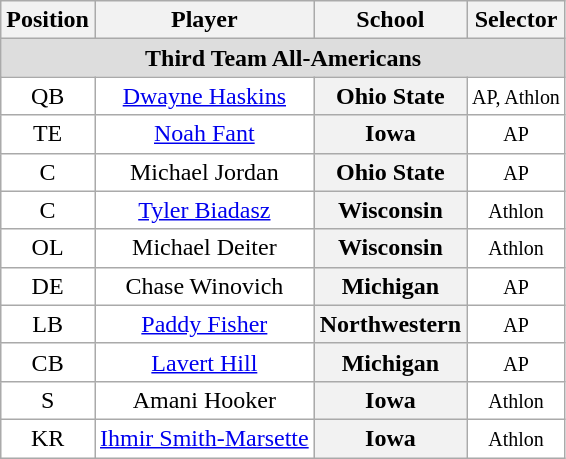<table class="wikitable">
<tr>
<th>Position</th>
<th>Player</th>
<th>School</th>
<th>Selector</th>
</tr>
<tr>
<td colspan="4" style="text-align:center; background:#ddd;"><strong>Third Team All-Americans</strong></td>
</tr>
<tr style="text-align:center;">
<td style="background:white">QB</td>
<td style="background:white"><a href='#'>Dwayne Haskins</a></td>
<th style=>Ohio State</th>
<td style="background:white"><small>AP, Athlon</small></td>
</tr>
<tr style="text-align:center;">
<td style="background:white">TE</td>
<td style="background:white"><a href='#'>Noah Fant</a></td>
<th style=>Iowa</th>
<td style="background:white"><small>AP</small></td>
</tr>
<tr style="text-align:center;">
<td style="background:white">C</td>
<td style="background:white">Michael Jordan</td>
<th style=>Ohio State</th>
<td style="background:white"><small>AP</small></td>
</tr>
<tr style="text-align:center;">
<td style="background:white">C</td>
<td style="background:white"><a href='#'>Tyler Biadasz</a></td>
<th style=>Wisconsin</th>
<td style="background:white"><small>Athlon</small></td>
</tr>
<tr style="text-align:center;">
<td style="background:white">OL</td>
<td style="background:white">Michael Deiter</td>
<th style=>Wisconsin</th>
<td style="background:white"><small>Athlon</small></td>
</tr>
<tr style="text-align:center;">
<td style="background:white">DE</td>
<td style="background:white">Chase Winovich</td>
<th style=>Michigan</th>
<td style="background:white"><small>AP</small></td>
</tr>
<tr style="text-align:center;">
<td style="background:white">LB</td>
<td style="background:white"><a href='#'>Paddy Fisher</a></td>
<th style=>Northwestern</th>
<td style="background:white"><small>AP</small></td>
</tr>
<tr style="text-align:center;">
<td style="background:white">CB</td>
<td style="background:white"><a href='#'>Lavert Hill</a></td>
<th style=>Michigan</th>
<td style="background:white"><small>AP</small></td>
</tr>
<tr style="text-align:center;">
<td style="background:white">S</td>
<td style="background:white">Amani Hooker</td>
<th style=>Iowa</th>
<td style="background:white"><small>Athlon</small></td>
</tr>
<tr style="text-align:center;">
<td style="background:white">KR</td>
<td style="background:white"><a href='#'>Ihmir Smith-Marsette</a></td>
<th style=>Iowa</th>
<td style="background:white"><small>Athlon</small></td>
</tr>
</table>
